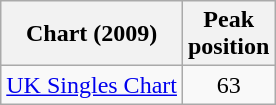<table class="wikitable sortable">
<tr>
<th align="left">Chart (2009)</th>
<th align="left">Peak<br>position</th>
</tr>
<tr>
<td align="left"><a href='#'>UK Singles Chart</a></td>
<td style="text-align:center;">63</td>
</tr>
</table>
